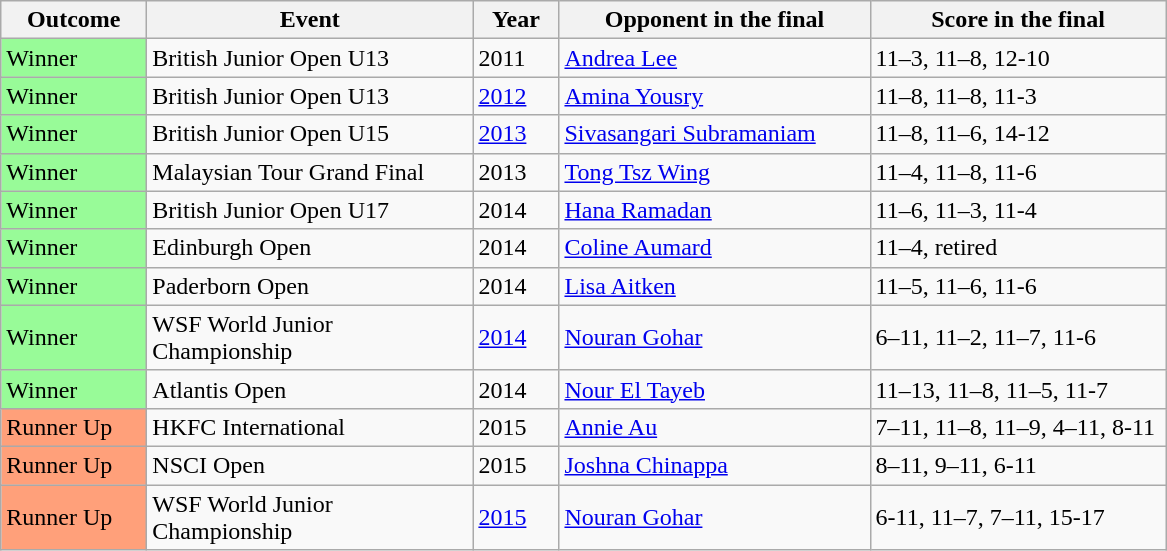<table class="sortable wikitable">
<tr>
<th width="90">Outcome</th>
<th width="210">Event</th>
<th width="50">Year</th>
<th width="200">Opponent in the final</th>
<th width="190">Score in the final</th>
</tr>
<tr>
<td bgcolor="98FB98">Winner</td>
<td>British Junior Open U13</td>
<td>2011</td>
<td>   <a href='#'>Andrea Lee</a></td>
<td>11–3, 11–8, 12-10</td>
</tr>
<tr>
<td bgcolor="98FB98">Winner</td>
<td>British Junior Open U13</td>
<td><a href='#'>2012</a></td>
<td>   <a href='#'>Amina Yousry</a></td>
<td>11–8, 11–8, 11-3</td>
</tr>
<tr>
<td bgcolor="98FB98">Winner</td>
<td>British Junior Open U15</td>
<td><a href='#'>2013</a></td>
<td>   <a href='#'>Sivasangari Subramaniam</a></td>
<td>11–8, 11–6, 14-12</td>
</tr>
<tr>
<td bgcolor="98FB98">Winner</td>
<td>Malaysian Tour Grand Final</td>
<td>2013</td>
<td>   <a href='#'>Tong Tsz Wing</a></td>
<td>11–4, 11–8, 11-6</td>
</tr>
<tr>
<td bgcolor="98FB98">Winner</td>
<td>British Junior Open U17</td>
<td>2014</td>
<td>   <a href='#'>Hana Ramadan</a></td>
<td>11–6, 11–3, 11-4</td>
</tr>
<tr>
<td bgcolor="98FB98">Winner</td>
<td>Edinburgh Open</td>
<td>2014</td>
<td>   <a href='#'>Coline Aumard</a></td>
<td>11–4, retired</td>
</tr>
<tr>
<td bgcolor="98FB98">Winner</td>
<td>Paderborn Open</td>
<td>2014</td>
<td>   <a href='#'>Lisa Aitken</a></td>
<td>11–5, 11–6, 11-6</td>
</tr>
<tr>
<td bgcolor="98FB98">Winner</td>
<td>WSF World Junior Championship</td>
<td><a href='#'>2014</a></td>
<td>   <a href='#'>Nouran Gohar</a></td>
<td>6–11, 11–2, 11–7, 11-6</td>
</tr>
<tr>
<td bgcolor="98FB98">Winner</td>
<td>Atlantis Open</td>
<td>2014</td>
<td>   <a href='#'>Nour El Tayeb</a></td>
<td>11–13, 11–8, 11–5, 11-7</td>
</tr>
<tr>
<td bgcolor="ffa07a">Runner Up</td>
<td>HKFC International</td>
<td>2015</td>
<td>   <a href='#'>Annie Au</a></td>
<td>7–11, 11–8, 11–9, 4–11, 8-11</td>
</tr>
<tr>
<td bgcolor="ffa07a">Runner Up</td>
<td>NSCI Open</td>
<td>2015</td>
<td>   <a href='#'>Joshna Chinappa</a></td>
<td>8–11, 9–11, 6-11</td>
</tr>
<tr>
<td bgcolor="ffa07a">Runner Up</td>
<td>WSF World Junior Championship</td>
<td><a href='#'>2015</a></td>
<td>   <a href='#'>Nouran Gohar</a></td>
<td>6-11, 11–7, 7–11, 15-17</td>
</tr>
</table>
